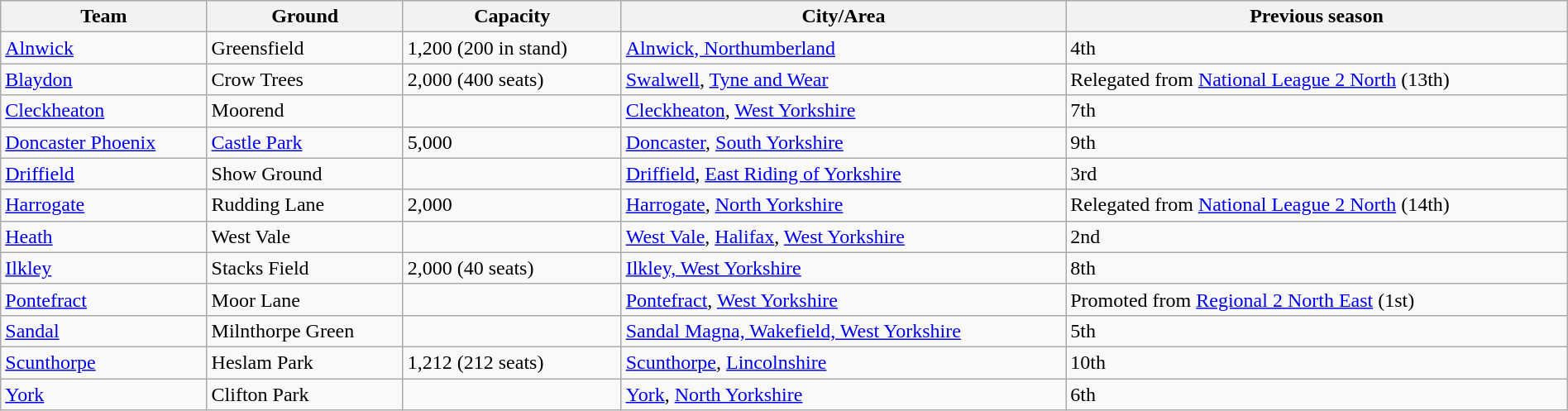<table class="wikitable sortable" width=100%>
<tr>
<th>Team</th>
<th>Ground</th>
<th>Capacity</th>
<th>City/Area</th>
<th>Previous season</th>
</tr>
<tr>
<td><a href='#'>Alnwick</a></td>
<td>Greensfield </td>
<td>1,200 (200 in stand)</td>
<td><a href='#'>Alnwick, Northumberland</a></td>
<td>4th</td>
</tr>
<tr>
<td><a href='#'>Blaydon</a></td>
<td>Crow Trees</td>
<td>2,000 (400 seats)</td>
<td><a href='#'>Swalwell</a>, <a href='#'>Tyne and Wear</a></td>
<td>Relegated from <a href='#'>National League 2 North</a> (13th)</td>
</tr>
<tr>
<td><a href='#'>Cleckheaton</a></td>
<td>Moorend </td>
<td></td>
<td><a href='#'>Cleckheaton</a>, <a href='#'>West Yorkshire</a></td>
<td>7th</td>
</tr>
<tr>
<td><a href='#'>Doncaster Phoenix</a></td>
<td><a href='#'>Castle Park</a></td>
<td>5,000</td>
<td><a href='#'>Doncaster</a>, <a href='#'>South Yorkshire</a></td>
<td>9th</td>
</tr>
<tr>
<td><a href='#'>Driffield</a></td>
<td>Show Ground</td>
<td></td>
<td><a href='#'>Driffield</a>, <a href='#'>East Riding of Yorkshire</a></td>
<td>3rd</td>
</tr>
<tr>
<td><a href='#'>Harrogate</a></td>
<td>Rudding Lane</td>
<td>2,000</td>
<td><a href='#'>Harrogate</a>, <a href='#'>North Yorkshire</a></td>
<td>Relegated from <a href='#'>National League 2 North</a> (14th)</td>
</tr>
<tr>
<td><a href='#'>Heath</a></td>
<td>West Vale</td>
<td></td>
<td><a href='#'>West Vale</a>, <a href='#'>Halifax</a>, <a href='#'>West Yorkshire</a></td>
<td>2nd</td>
</tr>
<tr>
<td><a href='#'>Ilkley</a></td>
<td>Stacks Field</td>
<td>2,000 (40 seats)</td>
<td><a href='#'>Ilkley, West Yorkshire</a></td>
<td>8th</td>
</tr>
<tr>
<td><a href='#'>Pontefract</a></td>
<td>Moor Lane</td>
<td></td>
<td><a href='#'>Pontefract</a>, <a href='#'>West Yorkshire</a></td>
<td>Promoted from <a href='#'>Regional 2 North East</a> (1st)</td>
</tr>
<tr>
<td><a href='#'>Sandal</a></td>
<td>Milnthorpe Green</td>
<td></td>
<td><a href='#'>Sandal Magna, Wakefield, West Yorkshire</a></td>
<td>5th</td>
</tr>
<tr>
<td><a href='#'>Scunthorpe</a></td>
<td>Heslam Park</td>
<td>1,212 (212 seats)</td>
<td><a href='#'>Scunthorpe</a>, <a href='#'>Lincolnshire</a></td>
<td>10th</td>
</tr>
<tr>
<td><a href='#'>York</a></td>
<td>Clifton Park </td>
<td></td>
<td><a href='#'>York</a>, <a href='#'>North Yorkshire</a></td>
<td>6th</td>
</tr>
</table>
